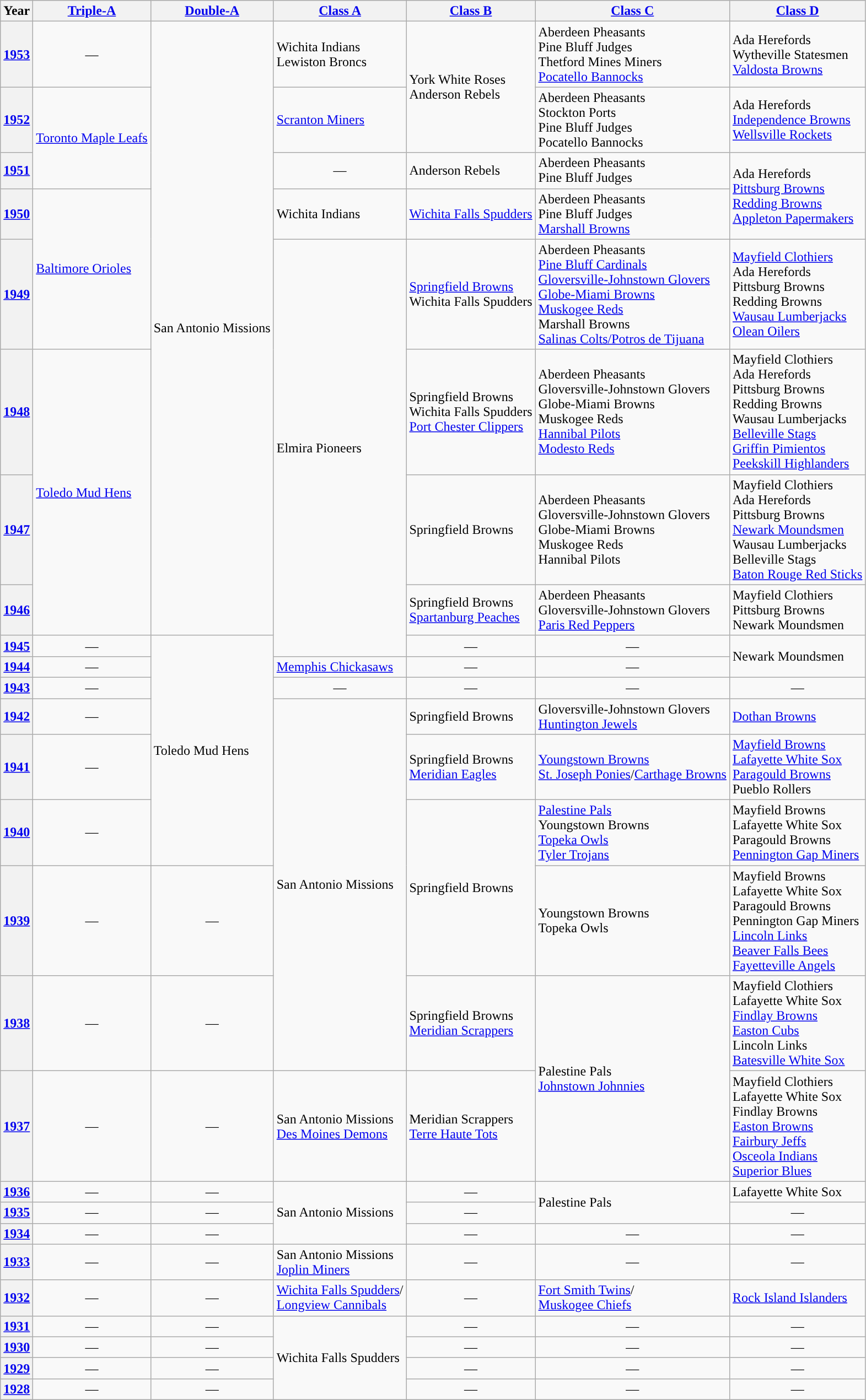<table class="wikitable">
<tr>
<th>Year</th>
<th><a href='#'><span>Triple-A</span></a></th>
<th><a href='#'><span>Double-A</span></a></th>
<th><a href='#'><span>Class A</span></a></th>
<th><a href='#'><span>Class B</span></a></th>
<th><a href='#'><span>Class C</span></a></th>
<th><a href='#'><span>Class D</span></a></th>
</tr>
<tr>
<th><a href='#'>1953</a></th>
<td align="center">—</td>
<td rowspan=8>San Antonio Missions</td>
<td>Wichita Indians<br>Lewiston Broncs</td>
<td rowspan=2>York White Roses<br>Anderson Rebels</td>
<td>Aberdeen Pheasants<br>Pine Bluff Judges<br>Thetford Mines Miners<br><a href='#'>Pocatello Bannocks</a></td>
<td>Ada Herefords<br>Wytheville Statesmen<br><a href='#'>Valdosta Browns</a></td>
</tr>
<tr>
<th><a href='#'>1952</a></th>
<td rowspan=2><a href='#'>Toronto Maple Leafs</a></td>
<td><a href='#'>Scranton Miners</a></td>
<td>Aberdeen Pheasants<br>Stockton Ports<br>Pine Bluff Judges<br>Pocatello Bannocks</td>
<td>Ada Herefords<br><a href='#'>Independence Browns</a><br><a href='#'>Wellsville Rockets</a></td>
</tr>
<tr>
<th><a href='#'>1951</a></th>
<td align="center">—</td>
<td>Anderson Rebels</td>
<td>Aberdeen Pheasants<br>Pine Bluff Judges</td>
<td rowspan=2>Ada Herefords<br><a href='#'>Pittsburg Browns</a><br><a href='#'>Redding Browns</a><br><a href='#'>Appleton Papermakers</a></td>
</tr>
<tr>
<th><a href='#'>1950</a></th>
<td rowspan=2><a href='#'>Baltimore Orioles</a></td>
<td>Wichita Indians</td>
<td><a href='#'>Wichita Falls Spudders</a></td>
<td>Aberdeen Pheasants<br>Pine Bluff Judges<br><a href='#'>Marshall Browns</a></td>
</tr>
<tr>
<th><a href='#'>1949</a></th>
<td rowspan=5>Elmira Pioneers</td>
<td><a href='#'>Springfield Browns</a><br>Wichita Falls Spudders</td>
<td>Aberdeen Pheasants<br><a href='#'>Pine Bluff Cardinals</a><br><a href='#'>Gloversville-Johnstown Glovers</a><br><a href='#'>Globe-Miami Browns</a><br><a href='#'>Muskogee Reds</a><br>Marshall Browns<br><a href='#'>Salinas Colts/Potros de Tijuana</a></td>
<td><a href='#'>Mayfield Clothiers</a><br>Ada Herefords<br>Pittsburg Browns<br>Redding Browns<br><a href='#'>Wausau Lumberjacks</a><br><a href='#'>Olean Oilers</a></td>
</tr>
<tr>
<th><a href='#'>1948</a></th>
<td rowspan=3><a href='#'>Toledo Mud Hens</a></td>
<td>Springfield Browns<br>Wichita Falls Spudders<br><a href='#'>Port Chester Clippers</a></td>
<td>Aberdeen Pheasants<br>Gloversville-Johnstown Glovers<br>Globe-Miami Browns<br>Muskogee Reds<br><a href='#'>Hannibal Pilots</a><br><a href='#'>Modesto Reds</a></td>
<td>Mayfield Clothiers<br>Ada Herefords<br>Pittsburg Browns<br>Redding Browns<br>Wausau Lumberjacks<br><a href='#'>Belleville Stags</a><br><a href='#'>Griffin Pimientos</a><br><a href='#'>Peekskill Highlanders</a></td>
</tr>
<tr>
<th><a href='#'>1947</a></th>
<td>Springfield Browns</td>
<td>Aberdeen Pheasants<br>Gloversville-Johnstown Glovers<br>Globe-Miami Browns<br>Muskogee Reds<br>Hannibal Pilots</td>
<td>Mayfield Clothiers<br>Ada Herefords<br>Pittsburg Browns<br><a href='#'>Newark Moundsmen</a><br>Wausau Lumberjacks<br>Belleville Stags<br><a href='#'>Baton Rouge Red Sticks</a></td>
</tr>
<tr>
<th><a href='#'>1946</a></th>
<td>Springfield Browns<br><a href='#'>Spartanburg Peaches</a></td>
<td>Aberdeen Pheasants<br>Gloversville-Johnstown Glovers<br><a href='#'>Paris Red Peppers</a></td>
<td>Mayfield Clothiers<br>Pittsburg Browns<br>Newark Moundsmen</td>
</tr>
<tr>
<th><a href='#'>1945</a></th>
<td align="center">—</td>
<td rowspan=6>Toledo Mud Hens</td>
<td align="center">—</td>
<td align="center">—</td>
<td rowspan=2>Newark Moundsmen</td>
</tr>
<tr>
<th><a href='#'>1944</a></th>
<td align="center">—</td>
<td><a href='#'>Memphis Chickasaws</a></td>
<td align="center">—</td>
<td align="center">—</td>
</tr>
<tr>
<th><a href='#'>1943</a></th>
<td align="center">—</td>
<td align="center">—</td>
<td align="center">—</td>
<td align="center">—</td>
<td align="center">—</td>
</tr>
<tr>
<th><a href='#'>1942</a></th>
<td align="center">—</td>
<td rowspan=5>San Antonio Missions</td>
<td>Springfield Browns</td>
<td>Gloversville-Johnstown Glovers<br><a href='#'>Huntington Jewels</a></td>
<td><a href='#'>Dothan Browns</a></td>
</tr>
<tr>
<th><a href='#'>1941</a></th>
<td align="center">—</td>
<td>Springfield Browns<br><a href='#'>Meridian Eagles</a></td>
<td><a href='#'>Youngstown Browns</a><br><a href='#'>St. Joseph Ponies</a>/<a href='#'>Carthage Browns</a></td>
<td><a href='#'>Mayfield Browns</a><br><a href='#'>Lafayette White Sox</a><br><a href='#'>Paragould Browns</a><br>Pueblo Rollers</td>
</tr>
<tr>
<th><a href='#'>1940</a></th>
<td align="center">—</td>
<td rowspan=2>Springfield Browns</td>
<td><a href='#'>Palestine Pals</a><br>Youngstown Browns<br><a href='#'>Topeka Owls</a><br><a href='#'>Tyler Trojans</a></td>
<td>Mayfield Browns<br>Lafayette White Sox<br>Paragould Browns<br><a href='#'>Pennington Gap Miners</a></td>
</tr>
<tr>
<th><a href='#'>1939</a></th>
<td align="center">—</td>
<td align="center">—</td>
<td>Youngstown Browns<br>Topeka Owls</td>
<td>Mayfield Browns<br>Lafayette White Sox<br>Paragould Browns<br>Pennington Gap Miners<br><a href='#'>Lincoln Links</a><br><a href='#'>Beaver Falls Bees</a><br><a href='#'>Fayetteville Angels</a></td>
</tr>
<tr>
<th><a href='#'>1938</a></th>
<td align="center">—</td>
<td align="center">—</td>
<td>Springfield Browns<br><a href='#'>Meridian Scrappers</a></td>
<td rowspan=2>Palestine Pals<br><a href='#'>Johnstown Johnnies</a></td>
<td>Mayfield Clothiers<br>Lafayette White Sox<br><a href='#'>Findlay Browns</a><br><a href='#'>Easton Cubs</a><br>Lincoln Links<br><a href='#'>Batesville White Sox</a></td>
</tr>
<tr>
<th><a href='#'>1937</a></th>
<td align="center">—</td>
<td align="center">—</td>
<td>San Antonio Missions<br><a href='#'>Des Moines Demons</a></td>
<td>Meridian Scrappers<br><a href='#'>Terre Haute Tots</a></td>
<td>Mayfield Clothiers<br>Lafayette White Sox<br>Findlay Browns<br><a href='#'>Easton Browns</a><br><a href='#'>Fairbury Jeffs</a><br><a href='#'>Osceola Indians</a><br><a href='#'>Superior Blues</a></td>
</tr>
<tr>
<th><a href='#'>1936</a></th>
<td align="center">—</td>
<td align="center">—</td>
<td rowspan=3>San Antonio Missions</td>
<td align="center">—</td>
<td rowspan=2>Palestine Pals</td>
<td>Lafayette White Sox</td>
</tr>
<tr>
<th><a href='#'>1935</a></th>
<td align="center">—</td>
<td align="center">—</td>
<td align="center">—</td>
<td align="center">—</td>
</tr>
<tr>
<th><a href='#'>1934</a></th>
<td align="center">—</td>
<td align="center">—</td>
<td align="center">—</td>
<td align="center">—</td>
<td align="center">—</td>
</tr>
<tr>
<th><a href='#'>1933</a></th>
<td align="center">—</td>
<td align="center">—</td>
<td>San Antonio Missions<br><a href='#'>Joplin Miners</a></td>
<td align="center">—</td>
<td align="center">—</td>
<td align="center">—</td>
</tr>
<tr>
<th><a href='#'>1932</a></th>
<td align="center">—</td>
<td align="center">—</td>
<td><a href='#'>Wichita Falls Spudders</a>/<br><a href='#'>Longview Cannibals</a></td>
<td align="center">—</td>
<td><a href='#'>Fort Smith Twins</a>/<br><a href='#'>Muskogee Chiefs</a></td>
<td><a href='#'>Rock Island Islanders</a></td>
</tr>
<tr>
<th><a href='#'>1931</a></th>
<td align="center">—</td>
<td align="center">—</td>
<td rowspan=4>Wichita Falls Spudders</td>
<td align="center">—</td>
<td align="center">—</td>
<td align="center">—</td>
</tr>
<tr>
<th><a href='#'>1930</a></th>
<td align="center">—</td>
<td align="center">—</td>
<td align="center">—</td>
<td align="center">—</td>
<td align="center">—</td>
</tr>
<tr>
<th><a href='#'>1929</a></th>
<td align="center">—</td>
<td align="center">—</td>
<td align="center">—</td>
<td align="center">—</td>
<td align="center">—</td>
</tr>
<tr>
<th><a href='#'>1928</a></th>
<td align="center">—</td>
<td align="center">—</td>
<td align="center">—</td>
<td align="center">—</td>
<td align="center">—</td>
</tr>
</table>
